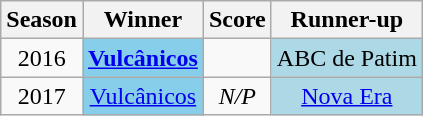<table class="wikitable" style="text-align: center; font-size:100%">
<tr>
<th>Season</th>
<th>Winner</th>
<th>Score</th>
<th>Runner-up</th>
</tr>
<tr>
<td>2016</td>
<td bgcolor=skyblue><strong><a href='#'>Vulcânicos</a></strong></td>
<td></td>
<td bgcolor=lightblue>ABC de Patim</td>
</tr>
<tr>
<td>2017</td>
<td bgcolor=skyblue><a href='#'>Vulcânicos</a></td>
<td><em>N/P</em></td>
<td bgcolor=lightblue><a href='#'>Nova Era</a></td>
</tr>
</table>
